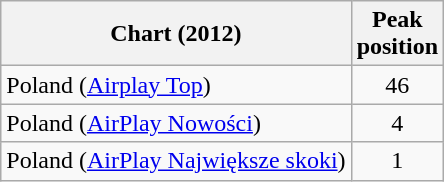<table class="wikitable plainrowheaders">
<tr>
<th scope="col">Chart (2012)</th>
<th scope="col">Peak<br>position</th>
</tr>
<tr>
<td>Poland (<a href='#'>Airplay Top</a>)</td>
<td align="center">46</td>
</tr>
<tr>
<td>Poland (<a href='#'>AirPlay Nowości</a>)</td>
<td align="center">4</td>
</tr>
<tr>
<td>Poland (<a href='#'>AirPlay Największe skoki</a>)</td>
<td align="center">1</td>
</tr>
</table>
